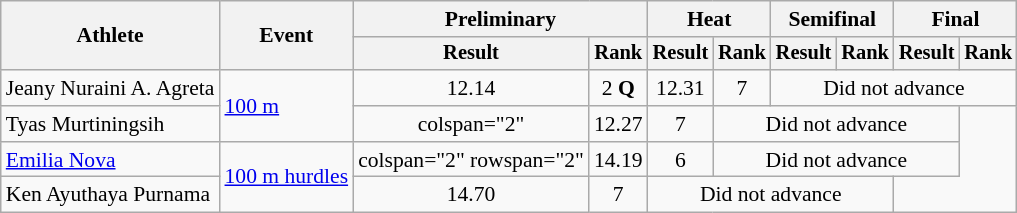<table class="wikitable" style="font-size:90%; text-align:center;">
<tr>
<th rowspan="2">Athlete</th>
<th rowspan="2">Event</th>
<th colspan="2">Preliminary</th>
<th colspan="2">Heat</th>
<th colspan="2">Semifinal</th>
<th colspan="2">Final</th>
</tr>
<tr style="font-size:95%">
<th>Result</th>
<th>Rank</th>
<th>Result</th>
<th>Rank</th>
<th>Result</th>
<th>Rank</th>
<th>Result</th>
<th>Rank</th>
</tr>
<tr>
<td align="left">Jeany Nuraini A. Agreta</td>
<td align="left" rowspan="2"><a href='#'>100 m</a></td>
<td>12.14</td>
<td>2 <strong>Q</strong></td>
<td>12.31</td>
<td>7</td>
<td colspan="4">Did not advance</td>
</tr>
<tr>
<td align="left">Tyas Murtiningsih</td>
<td>colspan="2" </td>
<td>12.27</td>
<td>7</td>
<td colspan="4">Did not advance</td>
</tr>
<tr>
<td align="left"><a href='#'>Emilia Nova</a></td>
<td align="left" rowspan="2"><a href='#'>100 m hurdles</a></td>
<td>colspan="2" rowspan="2" </td>
<td>14.19</td>
<td>6</td>
<td colspan="4">Did not advance</td>
</tr>
<tr>
<td align="left">Ken Ayuthaya Purnama</td>
<td>14.70</td>
<td>7</td>
<td colspan="4">Did not advance</td>
</tr>
</table>
